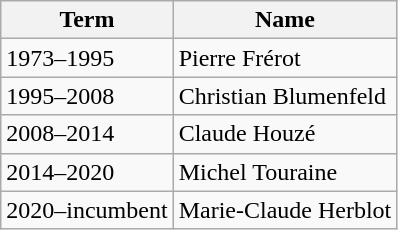<table class="wikitable">
<tr>
<th>Term</th>
<th>Name</th>
</tr>
<tr>
<td>1973–1995</td>
<td>Pierre Frérot</td>
</tr>
<tr>
<td>1995–2008</td>
<td>Christian Blumenfeld</td>
</tr>
<tr>
<td>2008–2014</td>
<td>Claude Houzé</td>
</tr>
<tr>
<td>2014–2020</td>
<td>Michel Touraine</td>
</tr>
<tr>
<td>2020–incumbent</td>
<td>Marie-Claude Herblot</td>
</tr>
</table>
